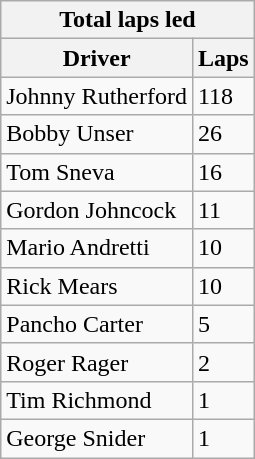<table class="wikitable">
<tr>
<th colspan=2>Total laps led</th>
</tr>
<tr>
<th>Driver</th>
<th>Laps</th>
</tr>
<tr>
<td>Johnny Rutherford</td>
<td>118</td>
</tr>
<tr>
<td>Bobby Unser</td>
<td>26</td>
</tr>
<tr>
<td>Tom Sneva</td>
<td>16</td>
</tr>
<tr>
<td>Gordon Johncock</td>
<td>11</td>
</tr>
<tr>
<td>Mario Andretti</td>
<td>10</td>
</tr>
<tr>
<td>Rick Mears</td>
<td>10</td>
</tr>
<tr>
<td>Pancho Carter</td>
<td>5</td>
</tr>
<tr>
<td>Roger Rager</td>
<td>2</td>
</tr>
<tr>
<td>Tim Richmond</td>
<td>1</td>
</tr>
<tr>
<td>George Snider</td>
<td>1</td>
</tr>
</table>
